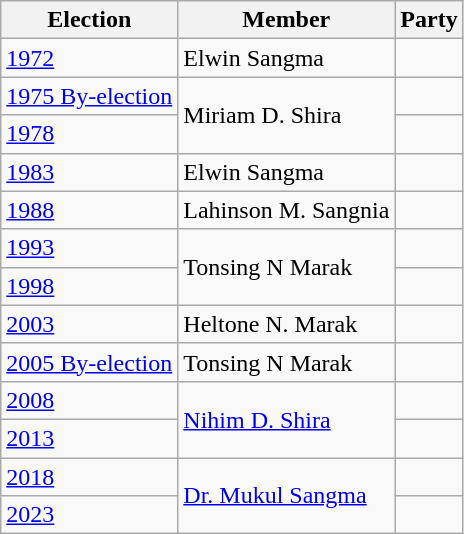<table class="wikitable sortable">
<tr>
<th>Election</th>
<th>Member</th>
<th colspan=2>Party</th>
</tr>
<tr>
<td><a href='#'>1972</a></td>
<td>Elwin Sangma</td>
<td></td>
</tr>
<tr>
<td><a href='#'>1975 By-election</a></td>
<td rowspan=2>Miriam D. Shira</td>
</tr>
<tr>
<td><a href='#'>1978</a></td>
<td></td>
</tr>
<tr>
<td><a href='#'>1983</a></td>
<td>Elwin Sangma</td>
<td></td>
</tr>
<tr>
<td><a href='#'>1988</a></td>
<td>Lahinson M. Sangnia</td>
<td></td>
</tr>
<tr>
<td><a href='#'>1993</a></td>
<td rowspan=2>Tonsing N Marak</td>
<td></td>
</tr>
<tr>
<td><a href='#'>1998</a></td>
</tr>
<tr>
<td><a href='#'>2003</a></td>
<td>Heltone N. Marak</td>
<td></td>
</tr>
<tr>
<td><a href='#'>2005 By-election</a></td>
<td>Tonsing N Marak</td>
<td></td>
</tr>
<tr>
<td><a href='#'>2008</a></td>
<td rowspan=2><a href='#'>Nihim D. Shira</a></td>
<td></td>
</tr>
<tr>
<td><a href='#'>2013</a></td>
<td></td>
</tr>
<tr>
<td><a href='#'>2018</a></td>
<td rowspan=2><a href='#'>Dr. Mukul Sangma</a></td>
<td></td>
</tr>
<tr>
<td><a href='#'>2023</a></td>
<td></td>
</tr>
</table>
